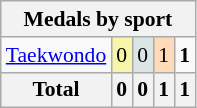<table class="wikitable" style="font-size:90%; text-align:center;">
<tr>
<th colspan="5">Medals by sport</th>
</tr>
<tr>
<td align="left"><a href='#'>Taekwondo</a></td>
<td style="background:#F7F6A8;">0</td>
<td style="background:#DCE5E5;">0</td>
<td style="background:#FFDAB9;">1</td>
<td><strong>1</strong></td>
</tr>
<tr class="sortbottom">
<th>Total</th>
<th>0</th>
<th>0</th>
<th>1</th>
<th>1</th>
</tr>
</table>
